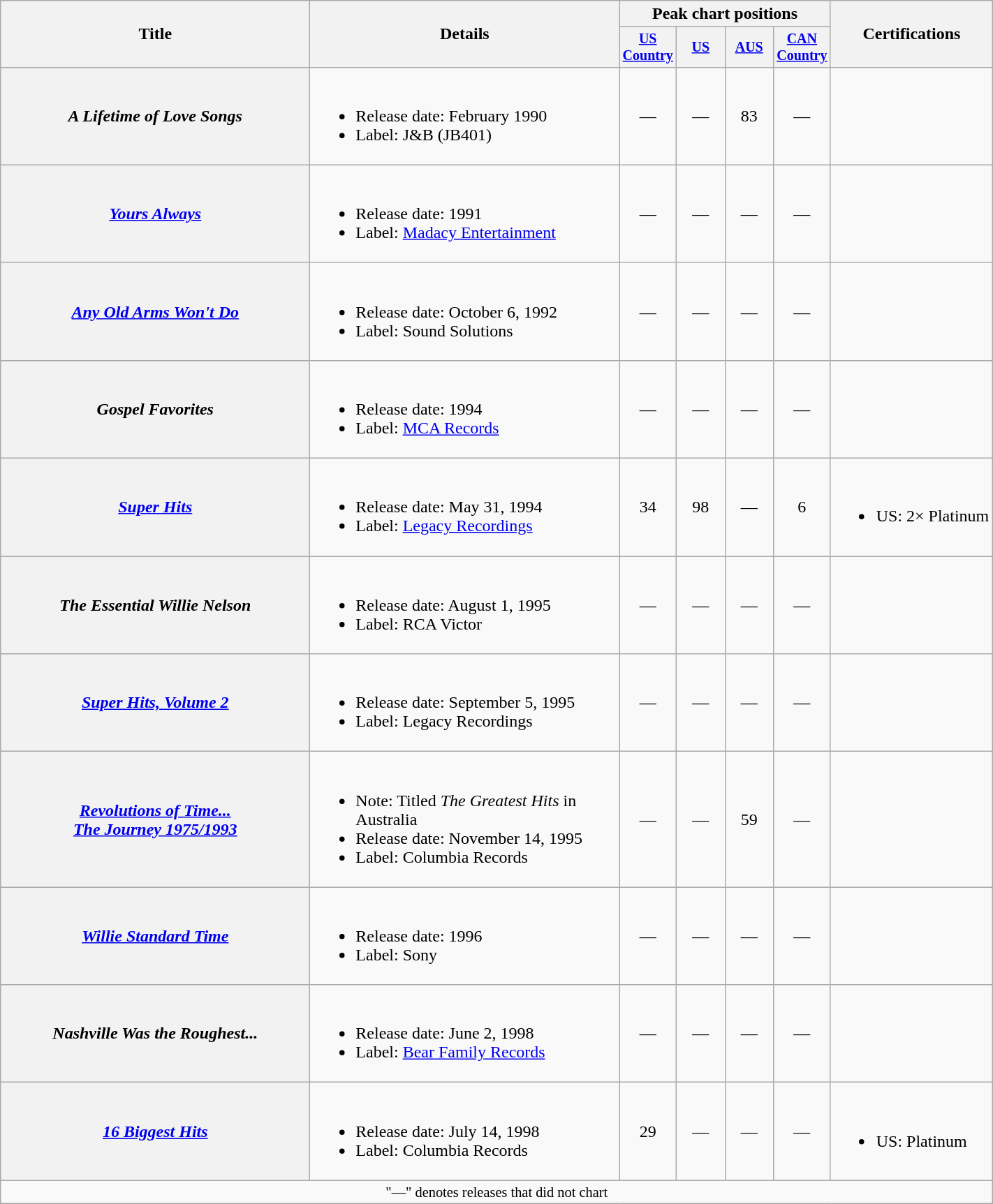<table class="wikitable plainrowheaders" style="text-align:center;">
<tr>
<th rowspan="2" style="width:18em;">Title</th>
<th rowspan="2" style="width:18em;">Details</th>
<th colspan="4">Peak chart positions</th>
<th rowspan="2">Certifications</th>
</tr>
<tr style="font-size:smaller;">
<th width="40"><a href='#'>US Country</a></th>
<th width="40"><a href='#'>US</a></th>
<th width="40"><a href='#'>AUS</a><br></th>
<th width="40"><a href='#'>CAN Country</a></th>
</tr>
<tr>
<th scope="row"><em>A Lifetime of Love Songs</em></th>
<td align="left"><br><ul><li>Release date: February 1990</li><li>Label: J&B (JB401)</li></ul></td>
<td>—</td>
<td>—</td>
<td>83</td>
<td>—</td>
<td></td>
</tr>
<tr>
<th scope="row"><em><a href='#'>Yours Always</a></em></th>
<td align="left"><br><ul><li>Release date: 1991</li><li>Label: <a href='#'>Madacy Entertainment</a></li></ul></td>
<td>—</td>
<td>—</td>
<td>—</td>
<td>—</td>
<td></td>
</tr>
<tr>
<th scope="row"><em><a href='#'>Any Old Arms Won't Do</a></em></th>
<td align="left"><br><ul><li>Release date: October 6, 1992</li><li>Label: Sound Solutions</li></ul></td>
<td>—</td>
<td>—</td>
<td>—</td>
<td>—</td>
<td></td>
</tr>
<tr>
<th scope="row"><em>Gospel Favorites</em></th>
<td align="left"><br><ul><li>Release date: 1994</li><li>Label: <a href='#'>MCA Records</a></li></ul></td>
<td>—</td>
<td>—</td>
<td>—</td>
<td>—</td>
<td></td>
</tr>
<tr>
<th scope="row"><em><a href='#'>Super Hits</a></em></th>
<td align="left"><br><ul><li>Release date: May 31, 1994</li><li>Label: <a href='#'>Legacy Recordings</a></li></ul></td>
<td>34</td>
<td>98</td>
<td>—</td>
<td>6</td>
<td align="left"><br><ul><li>US: 2× Platinum</li></ul></td>
</tr>
<tr>
<th scope="row"><em>The Essential Willie Nelson</em></th>
<td align="left"><br><ul><li>Release date: August 1, 1995</li><li>Label: RCA Victor</li></ul></td>
<td>—</td>
<td>—</td>
<td>—</td>
<td>—</td>
<td></td>
</tr>
<tr>
<th scope="row"><em><a href='#'>Super Hits, Volume 2</a></em></th>
<td align="left"><br><ul><li>Release date: September 5, 1995</li><li>Label: Legacy Recordings</li></ul></td>
<td>—</td>
<td>—</td>
<td>—</td>
<td>—</td>
<td></td>
</tr>
<tr>
<th scope="row"><em><a href='#'>Revolutions of Time...<br>The Journey 1975/1993</a></em></th>
<td align="left"><br><ul><li>Note: Titled <em>The Greatest Hits</em> in Australia</li><li>Release date: November 14, 1995</li><li>Label: Columbia Records</li></ul></td>
<td>—</td>
<td>—</td>
<td>59</td>
<td>—</td>
<td></td>
</tr>
<tr>
<th scope="row"><em><a href='#'>Willie Standard Time</a></em></th>
<td align="left"><br><ul><li>Release date: 1996</li><li>Label: Sony</li></ul></td>
<td>—</td>
<td>—</td>
<td>—</td>
<td>—</td>
<td></td>
</tr>
<tr>
<th scope="row"><em>Nashville Was the Roughest...</em></th>
<td align="left"><br><ul><li>Release date: June 2, 1998</li><li>Label: <a href='#'>Bear Family Records</a></li></ul></td>
<td>—</td>
<td>—</td>
<td>—</td>
<td>—</td>
<td></td>
</tr>
<tr>
<th scope="row"><em><a href='#'>16 Biggest Hits</a></em></th>
<td align="left"><br><ul><li>Release date: July 14, 1998</li><li>Label: Columbia Records</li></ul></td>
<td>29</td>
<td>—</td>
<td>—</td>
<td>—</td>
<td align="left"><br><ul><li>US: Platinum</li></ul></td>
</tr>
<tr>
<td colspan="7" style="font-size:85%">"—" denotes releases that did not chart</td>
</tr>
</table>
